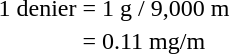<table>
<tr>
<td>1 denier</td>
<td>= 1 g / 9,000 m</td>
</tr>
<tr>
<td></td>
<td>= 0.11 mg/m</td>
</tr>
</table>
